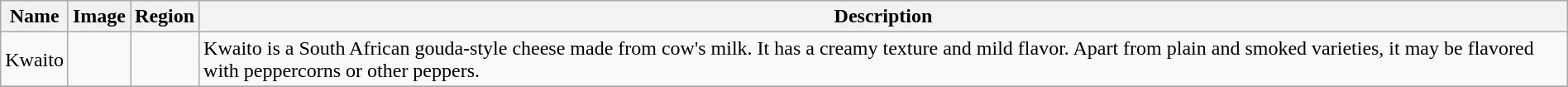<table class="wikitable sortable" style="width:100%">
<tr>
<th>Name</th>
<th class="unsortable">Image</th>
<th>Region</th>
<th>Description</th>
</tr>
<tr>
<td>Kwaito</td>
<td></td>
<td></td>
<td>Kwaito is a South African gouda-style cheese made from cow's milk. It has a creamy texture and mild flavor. Apart from plain and smoked varieties, it may be flavored with peppercorns or other peppers.</td>
</tr>
<tr>
</tr>
</table>
